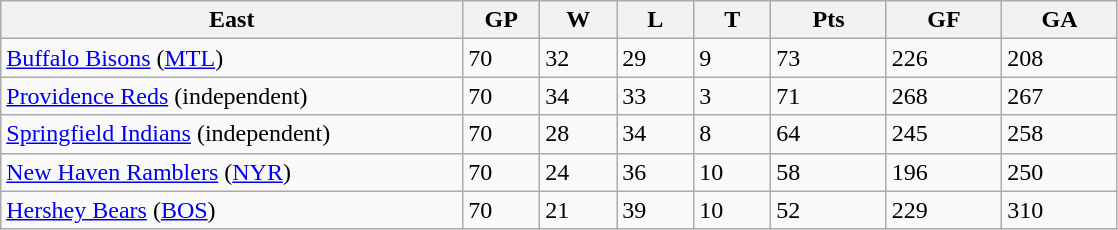<table class="wikitable">
<tr>
<th bgcolor="#DDDDFF" width="30%">East</th>
<th bgcolor="#DDDDFF" width="5%">GP</th>
<th bgcolor="#DDDDFF" width="5%">W</th>
<th bgcolor="#DDDDFF" width="5%">L</th>
<th bgcolor="#DDDDFF" width="5%">T</th>
<th bgcolor="#DDDDFF" width="7.5%">Pts</th>
<th bgcolor="#DDDDFF" width="7.5%">GF</th>
<th bgcolor="#DDDDFF" width="7.5%">GA</th>
</tr>
<tr>
<td><a href='#'>Buffalo Bisons</a> (<a href='#'>MTL</a>)</td>
<td>70</td>
<td>32</td>
<td>29</td>
<td>9</td>
<td>73</td>
<td>226</td>
<td>208</td>
</tr>
<tr>
<td><a href='#'>Providence Reds</a> (independent)</td>
<td>70</td>
<td>34</td>
<td>33</td>
<td>3</td>
<td>71</td>
<td>268</td>
<td>267</td>
</tr>
<tr>
<td><a href='#'>Springfield Indians</a> (independent)</td>
<td>70</td>
<td>28</td>
<td>34</td>
<td>8</td>
<td>64</td>
<td>245</td>
<td>258</td>
</tr>
<tr>
<td><a href='#'>New Haven Ramblers</a> (<a href='#'>NYR</a>)</td>
<td>70</td>
<td>24</td>
<td>36</td>
<td>10</td>
<td>58</td>
<td>196</td>
<td>250</td>
</tr>
<tr>
<td><a href='#'>Hershey Bears</a> (<a href='#'>BOS</a>)</td>
<td>70</td>
<td>21</td>
<td>39</td>
<td>10</td>
<td>52</td>
<td>229</td>
<td>310</td>
</tr>
</table>
